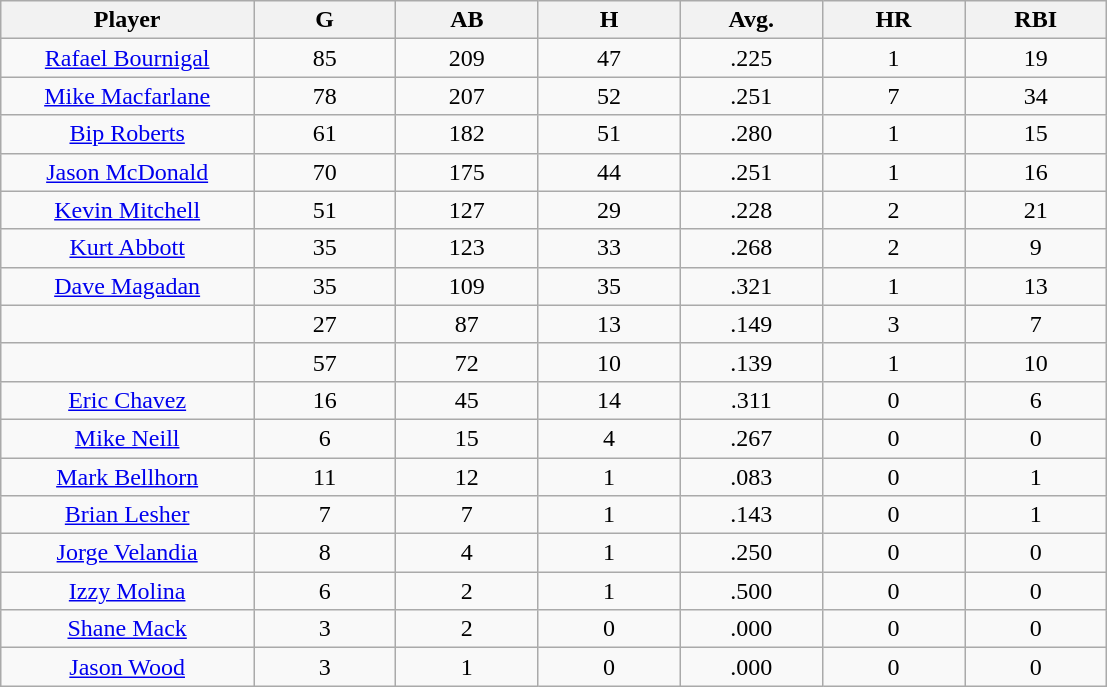<table class="wikitable sortable">
<tr>
<th bgcolor="#DDDDFF" width="16%">Player</th>
<th bgcolor="#DDDDFF" width="9%">G</th>
<th bgcolor="#DDDDFF" width="9%">AB</th>
<th bgcolor="#DDDDFF" width="9%">H</th>
<th bgcolor="#DDDDFF" width="9%">Avg.</th>
<th bgcolor="#DDDDFF" width="9%">HR</th>
<th bgcolor="#DDDDFF" width="9%">RBI</th>
</tr>
<tr align="center">
<td><a href='#'>Rafael Bournigal</a></td>
<td>85</td>
<td>209</td>
<td>47</td>
<td>.225</td>
<td>1</td>
<td>19</td>
</tr>
<tr align=center>
<td><a href='#'>Mike Macfarlane</a></td>
<td>78</td>
<td>207</td>
<td>52</td>
<td>.251</td>
<td>7</td>
<td>34</td>
</tr>
<tr align=center>
<td><a href='#'>Bip Roberts</a></td>
<td>61</td>
<td>182</td>
<td>51</td>
<td>.280</td>
<td>1</td>
<td>15</td>
</tr>
<tr align=center>
<td><a href='#'>Jason McDonald</a></td>
<td>70</td>
<td>175</td>
<td>44</td>
<td>.251</td>
<td>1</td>
<td>16</td>
</tr>
<tr align=center>
<td><a href='#'>Kevin Mitchell</a></td>
<td>51</td>
<td>127</td>
<td>29</td>
<td>.228</td>
<td>2</td>
<td>21</td>
</tr>
<tr align=center>
<td><a href='#'>Kurt Abbott</a></td>
<td>35</td>
<td>123</td>
<td>33</td>
<td>.268</td>
<td>2</td>
<td>9</td>
</tr>
<tr align=center>
<td><a href='#'>Dave Magadan</a></td>
<td>35</td>
<td>109</td>
<td>35</td>
<td>.321</td>
<td>1</td>
<td>13</td>
</tr>
<tr align=center>
<td></td>
<td>27</td>
<td>87</td>
<td>13</td>
<td>.149</td>
<td>3</td>
<td>7</td>
</tr>
<tr align="center">
<td></td>
<td>57</td>
<td>72</td>
<td>10</td>
<td>.139</td>
<td>1</td>
<td>10</td>
</tr>
<tr align="center">
<td><a href='#'>Eric Chavez</a></td>
<td>16</td>
<td>45</td>
<td>14</td>
<td>.311</td>
<td>0</td>
<td>6</td>
</tr>
<tr align=center>
<td><a href='#'>Mike Neill</a></td>
<td>6</td>
<td>15</td>
<td>4</td>
<td>.267</td>
<td>0</td>
<td>0</td>
</tr>
<tr align=center>
<td><a href='#'>Mark Bellhorn</a></td>
<td>11</td>
<td>12</td>
<td>1</td>
<td>.083</td>
<td>0</td>
<td>1</td>
</tr>
<tr align=center>
<td><a href='#'>Brian Lesher</a></td>
<td>7</td>
<td>7</td>
<td>1</td>
<td>.143</td>
<td>0</td>
<td>1</td>
</tr>
<tr align=center>
<td><a href='#'>Jorge Velandia</a></td>
<td>8</td>
<td>4</td>
<td>1</td>
<td>.250</td>
<td>0</td>
<td>0</td>
</tr>
<tr align=center>
<td><a href='#'>Izzy Molina</a></td>
<td>6</td>
<td>2</td>
<td>1</td>
<td>.500</td>
<td>0</td>
<td>0</td>
</tr>
<tr align=center>
<td><a href='#'>Shane Mack</a></td>
<td>3</td>
<td>2</td>
<td>0</td>
<td>.000</td>
<td>0</td>
<td>0</td>
</tr>
<tr align=center>
<td><a href='#'>Jason Wood</a></td>
<td>3</td>
<td>1</td>
<td>0</td>
<td>.000</td>
<td>0</td>
<td>0</td>
</tr>
</table>
